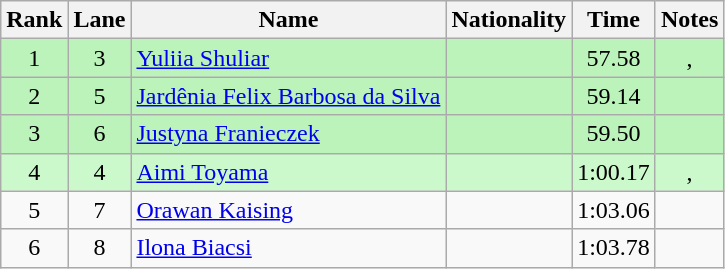<table class="wikitable sortable" style="text-align:center">
<tr>
<th>Rank</th>
<th>Lane</th>
<th>Name</th>
<th>Nationality</th>
<th>Time</th>
<th>Notes</th>
</tr>
<tr bgcolor=bbf3bb>
<td>1</td>
<td>3</td>
<td align="left"><a href='#'>Yuliia Shuliar</a></td>
<td align="left"></td>
<td>57.58</td>
<td>, </td>
</tr>
<tr bgcolor=bbf3bb>
<td>2</td>
<td>5</td>
<td align="left"><a href='#'>Jardênia Felix Barbosa da Silva</a></td>
<td align="left"></td>
<td>59.14</td>
<td></td>
</tr>
<tr bgcolor=bbf3bb>
<td>3</td>
<td>6</td>
<td align="left"><a href='#'>Justyna Franieczek</a></td>
<td align="left"></td>
<td>59.50</td>
<td></td>
</tr>
<tr bgcolor=ccf9cc>
<td>4</td>
<td>4</td>
<td align="left"><a href='#'>Aimi Toyama</a></td>
<td align="left"></td>
<td>1:00.17</td>
<td>, </td>
</tr>
<tr>
<td>5</td>
<td>7</td>
<td align="left"><a href='#'>Orawan Kaising</a></td>
<td align="left"></td>
<td>1:03.06</td>
<td></td>
</tr>
<tr>
<td>6</td>
<td>8</td>
<td align="left"><a href='#'>Ilona Biacsi</a></td>
<td align="left"></td>
<td>1:03.78</td>
<td></td>
</tr>
</table>
